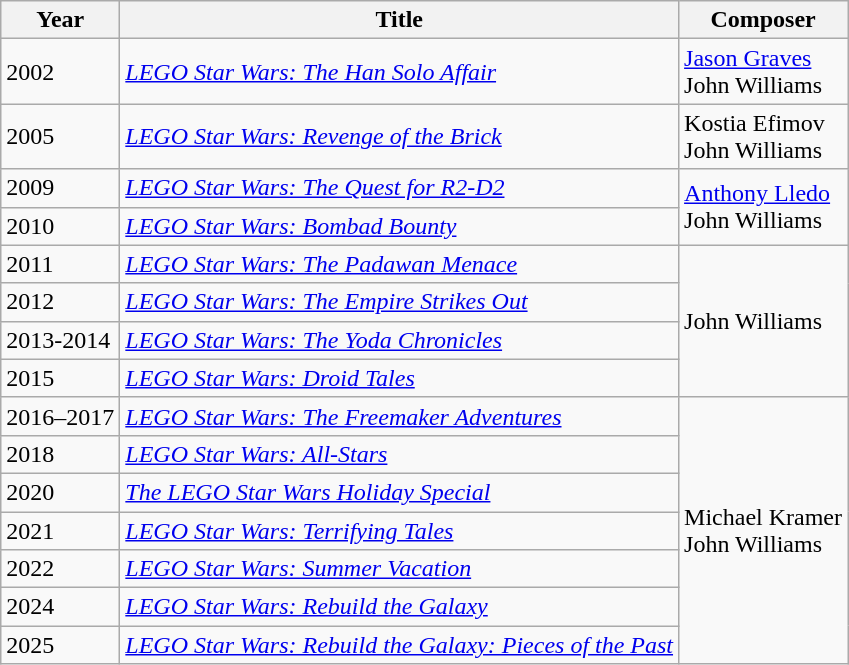<table class="wikitable">
<tr>
<th>Year</th>
<th>Title</th>
<th>Composer</th>
</tr>
<tr>
<td>2002</td>
<td><em><a href='#'>LEGO Star Wars: The Han Solo Affair</a></em></td>
<td><a href='#'>Jason Graves</a><br>John Williams </td>
</tr>
<tr>
<td>2005</td>
<td><em><a href='#'>LEGO Star Wars: Revenge of the Brick</a></em></td>
<td>Kostia Efimov<br>John Williams </td>
</tr>
<tr>
<td>2009</td>
<td><em><a href='#'>LEGO Star Wars: The Quest for R2-D2</a></em></td>
<td rowspan="2"><a href='#'>Anthony Lledo</a><br>John Williams </td>
</tr>
<tr>
<td>2010</td>
<td><em><a href='#'>LEGO Star Wars: Bombad Bounty</a></em></td>
</tr>
<tr>
<td>2011</td>
<td><em><a href='#'>LEGO Star Wars: The Padawan Menace</a></em></td>
<td rowspan="4">John Williams</td>
</tr>
<tr>
<td>2012</td>
<td><em><a href='#'>LEGO Star Wars: The Empire Strikes Out</a></em></td>
</tr>
<tr>
<td>2013-2014</td>
<td><em><a href='#'>LEGO Star Wars: The Yoda Chronicles</a></em></td>
</tr>
<tr>
<td>2015</td>
<td><em><a href='#'>LEGO Star Wars: Droid Tales</a></em></td>
</tr>
<tr>
<td>2016–2017</td>
<td><em><a href='#'>LEGO Star Wars: The Freemaker Adventures</a></em></td>
<td rowspan="7">Michael Kramer<br>John Williams </td>
</tr>
<tr>
<td>2018</td>
<td><em><a href='#'>LEGO Star Wars: All-Stars</a></em></td>
</tr>
<tr>
<td>2020</td>
<td><em><a href='#'>The LEGO Star Wars Holiday Special</a></em></td>
</tr>
<tr>
<td>2021</td>
<td><em><a href='#'>LEGO Star Wars: Terrifying Tales</a></em></td>
</tr>
<tr>
<td>2022</td>
<td><em><a href='#'>LEGO Star Wars: Summer Vacation</a></em></td>
</tr>
<tr>
<td>2024</td>
<td><em><a href='#'>LEGO Star Wars: Rebuild the Galaxy</a></em></td>
</tr>
<tr>
<td>2025</td>
<td><em><a href='#'>LEGO Star Wars: Rebuild the Galaxy: Pieces of the Past</a></em></td>
</tr>
</table>
